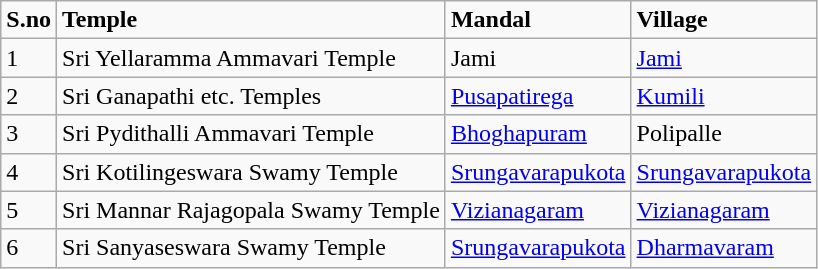<table class="wikitable">
<tr>
<td><strong>S.no</strong></td>
<td><strong>Temple</strong></td>
<td><strong>Mandal</strong></td>
<td><strong>Village</strong></td>
</tr>
<tr>
<td>1</td>
<td>Sri Yellaramma Ammavari Temple</td>
<td>Jami</td>
<td><a href='#'>Jami</a></td>
</tr>
<tr>
<td>2</td>
<td>Sri Ganapathi etc. Temples</td>
<td><a href='#'>Pusapatirega</a></td>
<td><a href='#'>Kumili</a></td>
</tr>
<tr>
<td>3</td>
<td>Sri Pydithalli Ammavari Temple</td>
<td><a href='#'>Bhoghapuram</a></td>
<td>Polipalle</td>
</tr>
<tr>
<td>4</td>
<td>Sri Kotilingeswara Swamy Temple</td>
<td><a href='#'>Srungavarapukota</a></td>
<td><a href='#'>Srungavarapukota</a></td>
</tr>
<tr>
<td>5</td>
<td>Sri Mannar Rajagopala Swamy Temple</td>
<td><a href='#'>Vizianagaram</a></td>
<td><a href='#'>Vizianagaram</a></td>
</tr>
<tr>
<td>6</td>
<td>Sri Sanyaseswara Swamy Temple</td>
<td><a href='#'>Srungavarapukota</a></td>
<td><a href='#'>Dharmavaram</a></td>
</tr>
</table>
